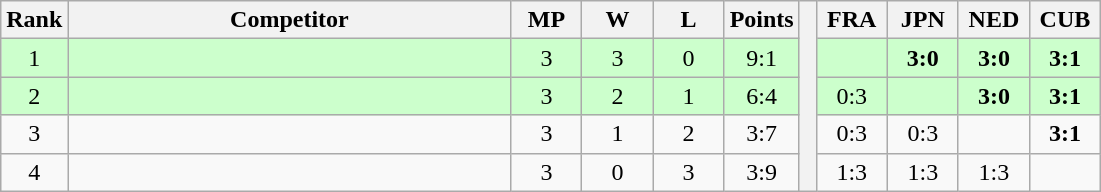<table class="wikitable" style="text-align:center">
<tr>
<th>Rank</th>
<th style="width:18em">Competitor</th>
<th style="width:2.5em">MP</th>
<th style="width:2.5em">W</th>
<th style="width:2.5em">L</th>
<th>Points</th>
<th rowspan="5"> </th>
<th style="width:2.5em">FRA</th>
<th style="width:2.5em">JPN</th>
<th style="width:2.5em">NED</th>
<th style="width:2.5em">CUB</th>
</tr>
<tr style="background:#cfc;">
<td>1</td>
<td style="text-align:left"></td>
<td>3</td>
<td>3</td>
<td>0</td>
<td>9:1</td>
<td></td>
<td><strong>3:0</strong></td>
<td><strong>3:0</strong></td>
<td><strong>3:1</strong></td>
</tr>
<tr style="background:#cfc;">
<td>2</td>
<td style="text-align:left"></td>
<td>3</td>
<td>2</td>
<td>1</td>
<td>6:4</td>
<td>0:3</td>
<td></td>
<td><strong>3:0</strong></td>
<td><strong>3:1</strong></td>
</tr>
<tr>
<td>3</td>
<td style="text-align:left"></td>
<td>3</td>
<td>1</td>
<td>2</td>
<td>3:7</td>
<td>0:3</td>
<td>0:3</td>
<td></td>
<td><strong>3:1</strong></td>
</tr>
<tr>
<td>4</td>
<td style="text-align:left"></td>
<td>3</td>
<td>0</td>
<td>3</td>
<td>3:9</td>
<td>1:3</td>
<td>1:3</td>
<td>1:3</td>
<td></td>
</tr>
</table>
